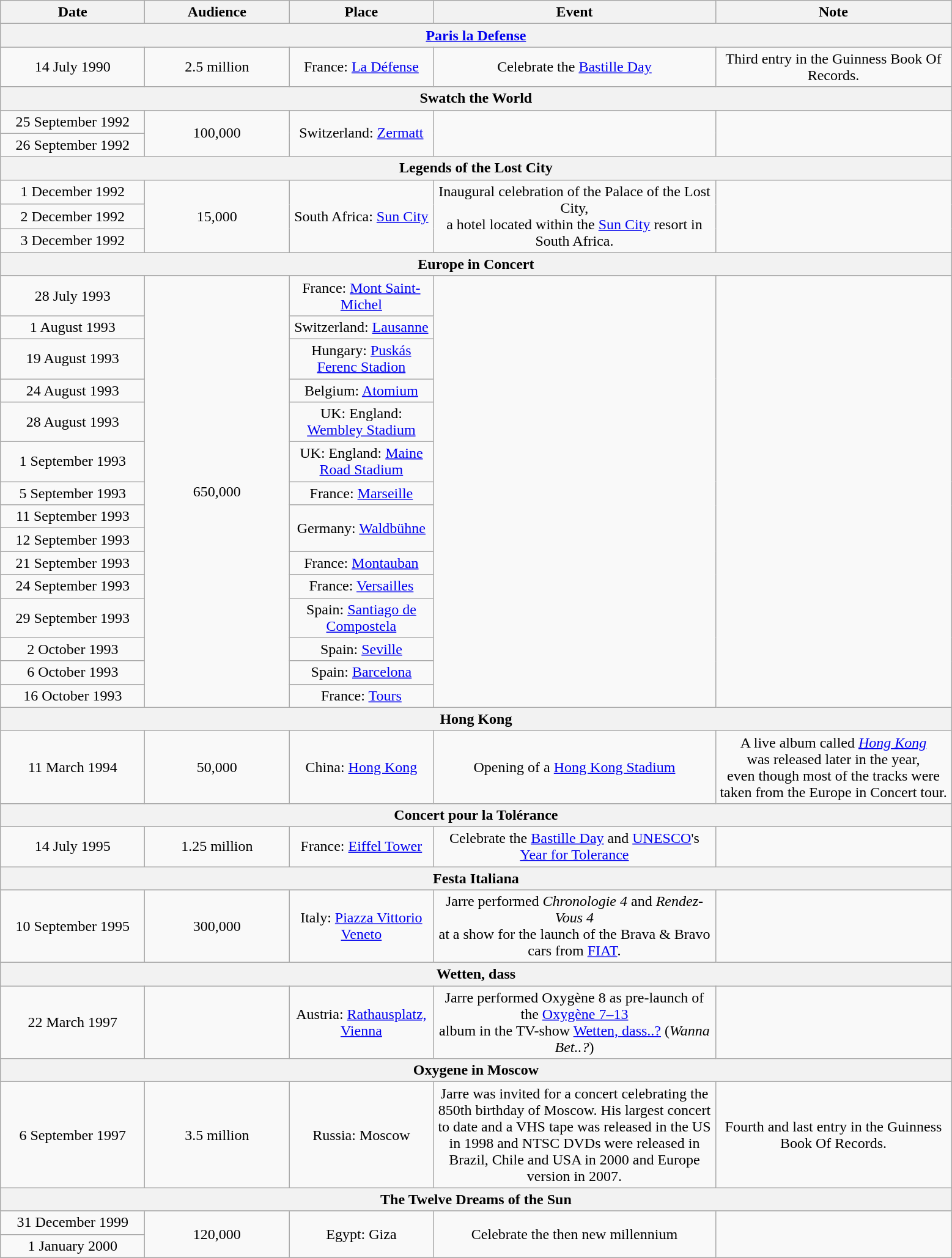<table class="wikitable" style="text-align:center;">
<tr>
<th style="width:150px;" style="background-color:#C4C5C5;">Date</th>
<th style="width:150px;" style="background-color:#C4C5C5;">Audience</th>
<th style="width:150px;" style="background-color:#C4C5C5;">Place</th>
<th style="width:300px;" style="background-color:#C4C5C5;">Event</th>
<th style="width:250px;" style="background-color:#C4C5C5;">Note</th>
</tr>
<tr>
<th colspan=5><a href='#'>Paris la Defense</a></th>
</tr>
<tr>
<td>14 July 1990</td>
<td>2.5 million</td>
<td>France: <a href='#'>La Défense</a></td>
<td>Celebrate the <a href='#'>Bastille Day</a></td>
<td>Third entry in the Guinness Book Of Records.</td>
</tr>
<tr>
<th colspan=5>Swatch the World</th>
</tr>
<tr>
<td>25 September 1992</td>
<td rowspan=2>100,000</td>
<td rowspan=2>Switzerland: <a href='#'>Zermatt</a></td>
<td rowspan=2></td>
<td rowspan=2></td>
</tr>
<tr>
<td>26 September 1992</td>
</tr>
<tr>
<th colspan=5>Legends of the Lost City</th>
</tr>
<tr>
<td>1 December 1992</td>
<td rowspan=3>15,000</td>
<td rowspan=3>South Africa: <a href='#'>Sun City</a></td>
<td rowspan=3>Inaugural celebration of the Palace of the Lost City,<br>a hotel located within the <a href='#'>Sun City</a> resort in South Africa.</td>
<td rowspan=3></td>
</tr>
<tr>
<td>2 December 1992</td>
</tr>
<tr>
<td>3 December 1992</td>
</tr>
<tr>
<th colspan=5>Europe in Concert</th>
</tr>
<tr>
<td>28 July 1993</td>
<td rowspan=15>650,000</td>
<td>France: <a href='#'>Mont Saint-Michel</a></td>
<td rowspan=15></td>
<td rowspan=15></td>
</tr>
<tr>
<td>1 August 1993</td>
<td>Switzerland: <a href='#'>Lausanne</a></td>
</tr>
<tr>
<td>19 August 1993</td>
<td>Hungary: <a href='#'>Puskás Ferenc Stadion</a></td>
</tr>
<tr>
<td>24 August 1993</td>
<td>Belgium: <a href='#'>Atomium</a></td>
</tr>
<tr>
<td>28 August 1993</td>
<td>UK: England: <a href='#'>Wembley Stadium</a></td>
</tr>
<tr>
<td>1 September 1993</td>
<td>UK: England: <a href='#'>Maine Road Stadium</a></td>
</tr>
<tr>
<td>5 September 1993</td>
<td>France: <a href='#'>Marseille</a></td>
</tr>
<tr>
<td>11 September 1993</td>
<td rowspan="2">Germany: <a href='#'>Waldbühne</a></td>
</tr>
<tr>
<td>12 September 1993</td>
</tr>
<tr>
<td>21 September 1993</td>
<td>France: <a href='#'>Montauban</a></td>
</tr>
<tr>
<td>24 September 1993</td>
<td>France: <a href='#'>Versailles</a></td>
</tr>
<tr>
<td>29 September 1993</td>
<td>Spain: <a href='#'>Santiago de Compostela</a></td>
</tr>
<tr>
<td>2 October 1993</td>
<td>Spain: <a href='#'>Seville</a></td>
</tr>
<tr>
<td>6 October 1993</td>
<td>Spain: <a href='#'>Barcelona</a></td>
</tr>
<tr>
<td>16 October 1993</td>
<td>France: <a href='#'>Tours</a></td>
</tr>
<tr>
<th colspan=5>Hong Kong</th>
</tr>
<tr>
<td>11 March 1994</td>
<td>50,000</td>
<td>China: <a href='#'>Hong Kong</a></td>
<td>Opening of a <a href='#'>Hong Kong Stadium</a></td>
<td>A live album called <em><a href='#'>Hong Kong</a></em><br>was released later in the year,<br>even though most of the tracks were taken from the Europe in Concert tour.</td>
</tr>
<tr>
<th colspan=5>Concert pour la Tolérance</th>
</tr>
<tr>
<td>14 July 1995</td>
<td>1.25 million</td>
<td>France: <a href='#'>Eiffel Tower</a></td>
<td>Celebrate the <a href='#'>Bastille Day</a> and <a href='#'>UNESCO</a>'s <a href='#'>Year for Tolerance</a></td>
<td></td>
</tr>
<tr>
<th colspan=5>Festa Italiana</th>
</tr>
<tr>
<td>10 September 1995</td>
<td>300,000</td>
<td>Italy: <a href='#'>Piazza Vittorio Veneto</a></td>
<td>Jarre performed <em>Chronologie 4</em> and <em>Rendez-Vous 4</em><br>at a show for the launch of the Brava & Bravo cars from <a href='#'>FIAT</a>.</td>
<td></td>
</tr>
<tr>
<th colspan=5>Wetten, dass</th>
</tr>
<tr>
<td>22 March 1997</td>
<td></td>
<td>Austria: <a href='#'>Rathausplatz, Vienna</a></td>
<td>Jarre performed Oxygène 8 as pre-launch of the <a href='#'>Oxygène 7–13</a><br>album in the TV-show <a href='#'>Wetten, dass..?</a> (<em>Wanna Bet..?</em>)</td>
<td></td>
</tr>
<tr>
<th colspan=5>Oxygene in Moscow</th>
</tr>
<tr>
<td>6 September 1997</td>
<td>3.5 million</td>
<td>Russia: Moscow</td>
<td>Jarre was invited for a concert celebrating the 850th birthday of Moscow. His largest concert to date and a VHS tape was released in the US in 1998 and NTSC DVDs were released in Brazil, Chile and USA in 2000 and Europe version in 2007.</td>
<td>Fourth and last entry in the Guinness Book Of Records.</td>
</tr>
<tr>
<th colspan=5>The Twelve Dreams of the Sun</th>
</tr>
<tr>
<td>31 December 1999</td>
<td rowspan=2>120,000</td>
<td rowspan=2>Egypt: Giza</td>
<td rowspan=2>Celebrate the then new millennium</td>
<td rowspan=2></td>
</tr>
<tr>
<td>1 January 2000</td>
</tr>
</table>
